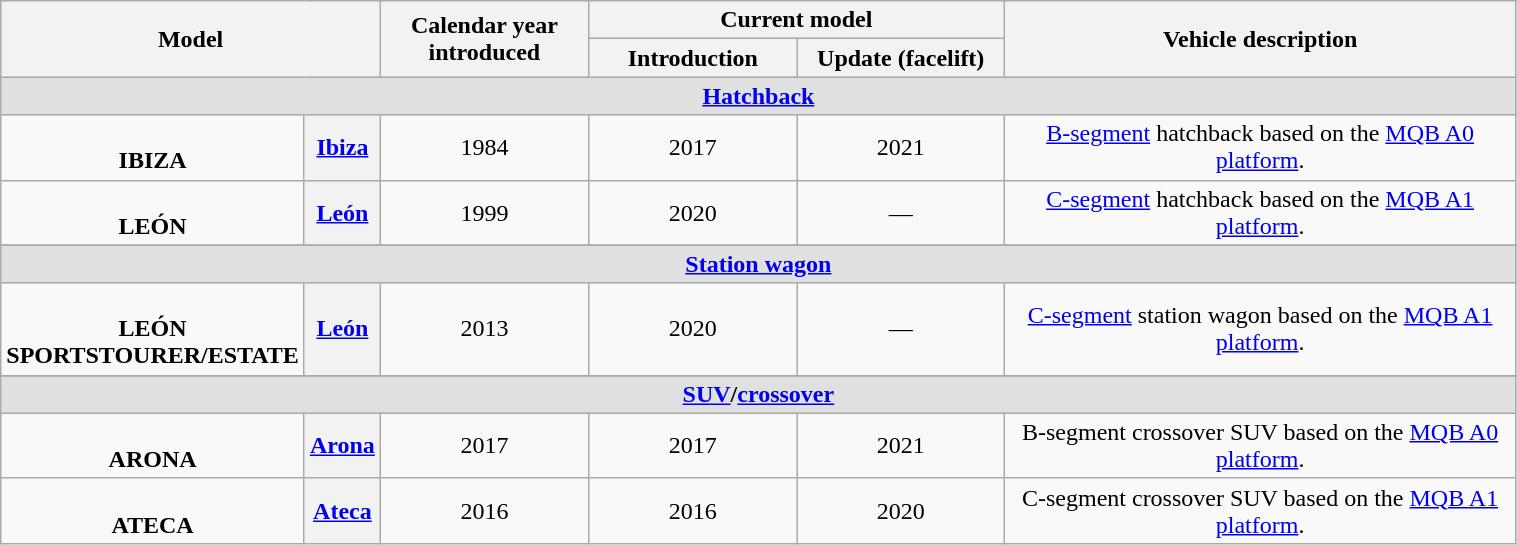<table class="wikitable" style="text-align: center; width: 80%">
<tr>
<th colspan="2" rowspan="2">Model</th>
<th rowspan="2" width="14%">Calendar year<br>introduced</th>
<th colspan="2">Current model</th>
<th rowspan="2" width="35%">Vehicle description</th>
</tr>
<tr>
<th width="14%">Introduction</th>
<th width="14%">Update (facelift)</th>
</tr>
<tr bgcolor="#e0e0e0">
<td colspan="6"><strong><a href='#'>Hatchback</a></strong></td>
</tr>
<tr>
<td><br><strong>IBIZA</strong></td>
<th scope="row"><a href='#'>Ibiza</a></th>
<td>1984</td>
<td>2017</td>
<td>2021</td>
<td><a href='#'>B-segment</a> hatchback based on the <a href='#'>MQB A0 platform</a>.</td>
</tr>
<tr>
<td><br><strong>LEÓN</strong></td>
<th scope="row"><a href='#'>León</a></th>
<td>1999</td>
<td>2020</td>
<td>—</td>
<td><a href='#'>C-segment</a> hatchback based on the <a href='#'>MQB A1 platform</a>.</td>
</tr>
<tr>
</tr>
<tr>
</tr>
<tr bgcolor="#e0e0e0">
<td colspan="6"><strong><a href='#'>Station wagon</a></strong></td>
</tr>
<tr>
<td><br><strong>LEÓN SPORTSTOURER/ESTATE</strong></td>
<th scope="row"><a href='#'>León</a></th>
<td>2013</td>
<td>2020</td>
<td>—</td>
<td><a href='#'>C-segment</a> station wagon based on the <a href='#'>MQB A1 platform</a>.</td>
</tr>
<tr>
</tr>
<tr bgcolor="#e0e0e0">
<td colspan="6"><strong><a href='#'>SUV</a>/<a href='#'>crossover</a></strong></td>
</tr>
<tr>
<td><br><strong>ARONA</strong></td>
<th scope="row"><a href='#'>Arona</a></th>
<td>2017</td>
<td>2017</td>
<td>2021</td>
<td>B-segment crossover SUV based on the <a href='#'>MQB A0 platform</a>.</td>
</tr>
<tr>
<td><br><strong>ATECA</strong></td>
<th scope="row"><a href='#'>Ateca</a></th>
<td>2016</td>
<td>2016</td>
<td>2020</td>
<td>C-segment crossover SUV based on the <a href='#'>MQB A1 platform</a>.</td>
</tr>
</table>
